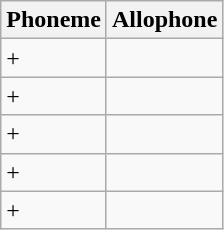<table class="wikitable">
<tr>
<th>Phoneme</th>
<th>Allophone</th>
</tr>
<tr>
<td> + </td>
<td></td>
</tr>
<tr>
<td> + </td>
<td></td>
</tr>
<tr>
<td> + </td>
<td></td>
</tr>
<tr>
<td> + </td>
<td></td>
</tr>
<tr>
<td> + </td>
<td></td>
</tr>
</table>
